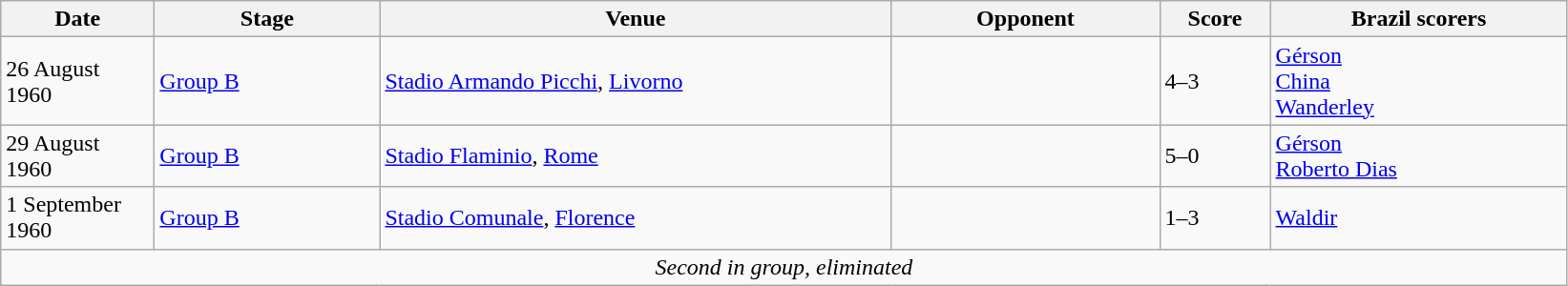<table class="wikitable">
<tr>
<th width=100px>Date</th>
<th width=150px>Stage</th>
<th width=350px>Venue</th>
<th width=180px>Opponent</th>
<th width=70px>Score</th>
<th width=200px>Brazil scorers</th>
</tr>
<tr>
<td>26 August 1960</td>
<td><a href='#'>Group B</a></td>
<td><a href='#'>Stadio Armando Picchi</a>, <a href='#'>Livorno</a></td>
<td></td>
<td>4–3</td>
<td><a href='#'>Gérson</a>  <br> <a href='#'>China</a>  <br> <a href='#'>Wanderley</a> </td>
</tr>
<tr>
<td>29 August 1960</td>
<td><a href='#'>Group B</a></td>
<td><a href='#'>Stadio Flaminio</a>, <a href='#'>Rome</a></td>
<td></td>
<td>5–0</td>
<td><a href='#'>Gérson</a>  <br> <a href='#'>Roberto Dias</a> </td>
</tr>
<tr>
<td>1 September 1960</td>
<td><a href='#'>Group B</a></td>
<td><a href='#'>Stadio Comunale</a>, <a href='#'>Florence</a></td>
<td></td>
<td>1–3</td>
<td><a href='#'>Waldir</a> </td>
</tr>
<tr>
<td colspan="6" style="text-align:center;"><em>Second in group, eliminated</em></td>
</tr>
</table>
